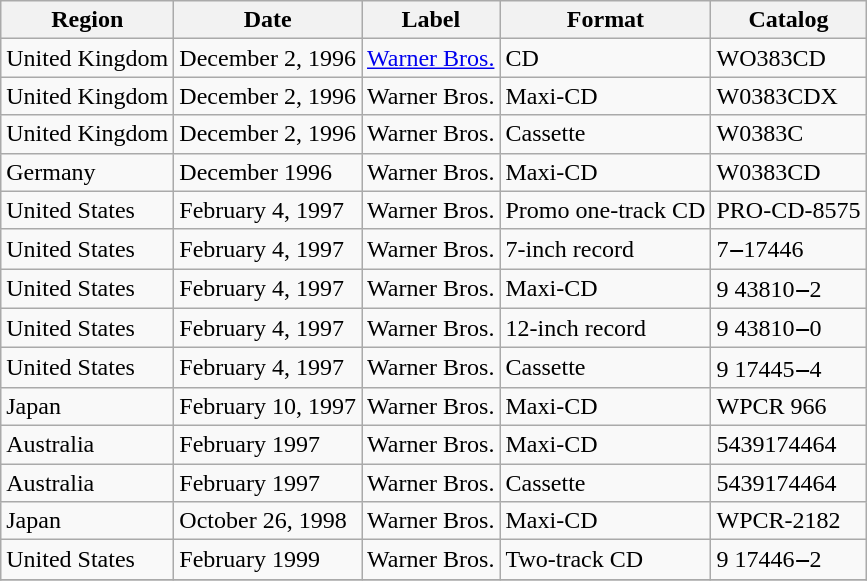<table class="wikitable">
<tr>
<th>Region</th>
<th>Date</th>
<th>Label</th>
<th>Format</th>
<th>Catalog</th>
</tr>
<tr>
<td>United Kingdom</td>
<td>December 2, 1996</td>
<td><a href='#'>Warner Bros.</a></td>
<td>CD</td>
<td>WO383CD</td>
</tr>
<tr>
<td>United Kingdom</td>
<td>December 2, 1996</td>
<td>Warner Bros.</td>
<td>Maxi-CD</td>
<td>W0383CDX</td>
</tr>
<tr>
<td>United Kingdom</td>
<td>December 2, 1996</td>
<td>Warner Bros.</td>
<td>Cassette</td>
<td>W0383C</td>
</tr>
<tr>
<td>Germany</td>
<td>December 1996</td>
<td>Warner Bros.</td>
<td>Maxi-CD</td>
<td>W0383CD</td>
</tr>
<tr>
<td>United States</td>
<td>February 4, 1997</td>
<td>Warner Bros.</td>
<td>Promo one-track CD</td>
<td>PRO-CD-8575</td>
</tr>
<tr>
<td>United States</td>
<td>February 4, 1997</td>
<td>Warner Bros.</td>
<td>7-inch record</td>
<td>7‒17446</td>
</tr>
<tr>
<td>United States</td>
<td>February 4, 1997</td>
<td>Warner Bros.</td>
<td>Maxi-CD</td>
<td>9 43810‒2</td>
</tr>
<tr>
<td>United States</td>
<td>February 4, 1997</td>
<td>Warner Bros.</td>
<td>12-inch record</td>
<td>9 43810‒0</td>
</tr>
<tr>
<td>United States</td>
<td>February 4, 1997</td>
<td>Warner Bros.</td>
<td>Cassette</td>
<td>9 17445‒4</td>
</tr>
<tr>
<td>Japan</td>
<td>February 10, 1997</td>
<td>Warner Bros.</td>
<td>Maxi-CD</td>
<td>WPCR 966</td>
</tr>
<tr>
<td>Australia</td>
<td>February 1997</td>
<td>Warner Bros.</td>
<td>Maxi-CD</td>
<td>5439174464</td>
</tr>
<tr>
<td>Australia</td>
<td>February 1997</td>
<td>Warner Bros.</td>
<td>Cassette</td>
<td>5439174464</td>
</tr>
<tr>
<td>Japan</td>
<td>October 26, 1998</td>
<td>Warner Bros.</td>
<td>Maxi-CD</td>
<td>WPCR-2182</td>
</tr>
<tr>
<td>United States</td>
<td>February 1999</td>
<td>Warner Bros.</td>
<td>Two-track CD</td>
<td>9 17446‒2</td>
</tr>
<tr>
</tr>
</table>
